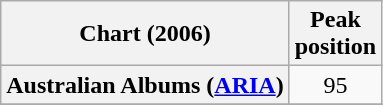<table class="wikitable sortable plainrowheaders" style="text-align:center">
<tr>
<th scope="col">Chart (2006)</th>
<th scope="col">Peak<br>position</th>
</tr>
<tr>
<th scope="row">Australian Albums (<a href='#'>ARIA</a>)</th>
<td>95</td>
</tr>
<tr>
</tr>
<tr>
</tr>
<tr>
</tr>
<tr>
</tr>
<tr>
</tr>
<tr>
</tr>
<tr>
</tr>
<tr>
</tr>
<tr>
</tr>
<tr>
</tr>
</table>
